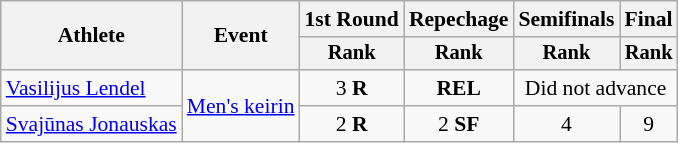<table class="wikitable" style="font-size:90%">
<tr>
<th rowspan=2>Athlete</th>
<th rowspan=2>Event</th>
<th>1st Round</th>
<th>Repechage</th>
<th>Semifinals</th>
<th>Final</th>
</tr>
<tr style="font-size:95%">
<th>Rank</th>
<th>Rank</th>
<th>Rank</th>
<th>Rank</th>
</tr>
<tr align=center>
<td align=left><a href='#'>Vasilijus Lendel</a></td>
<td align=left rowspan=2><a href='#'>Men's keirin</a></td>
<td>3 <strong>R</strong></td>
<td><strong>REL</strong></td>
<td colspan=2>Did not advance</td>
</tr>
<tr align=center>
<td align=left><a href='#'>Svajūnas Jonauskas</a></td>
<td>2 <strong>R</strong></td>
<td>2 <strong>SF</strong></td>
<td>4</td>
<td>9</td>
</tr>
</table>
